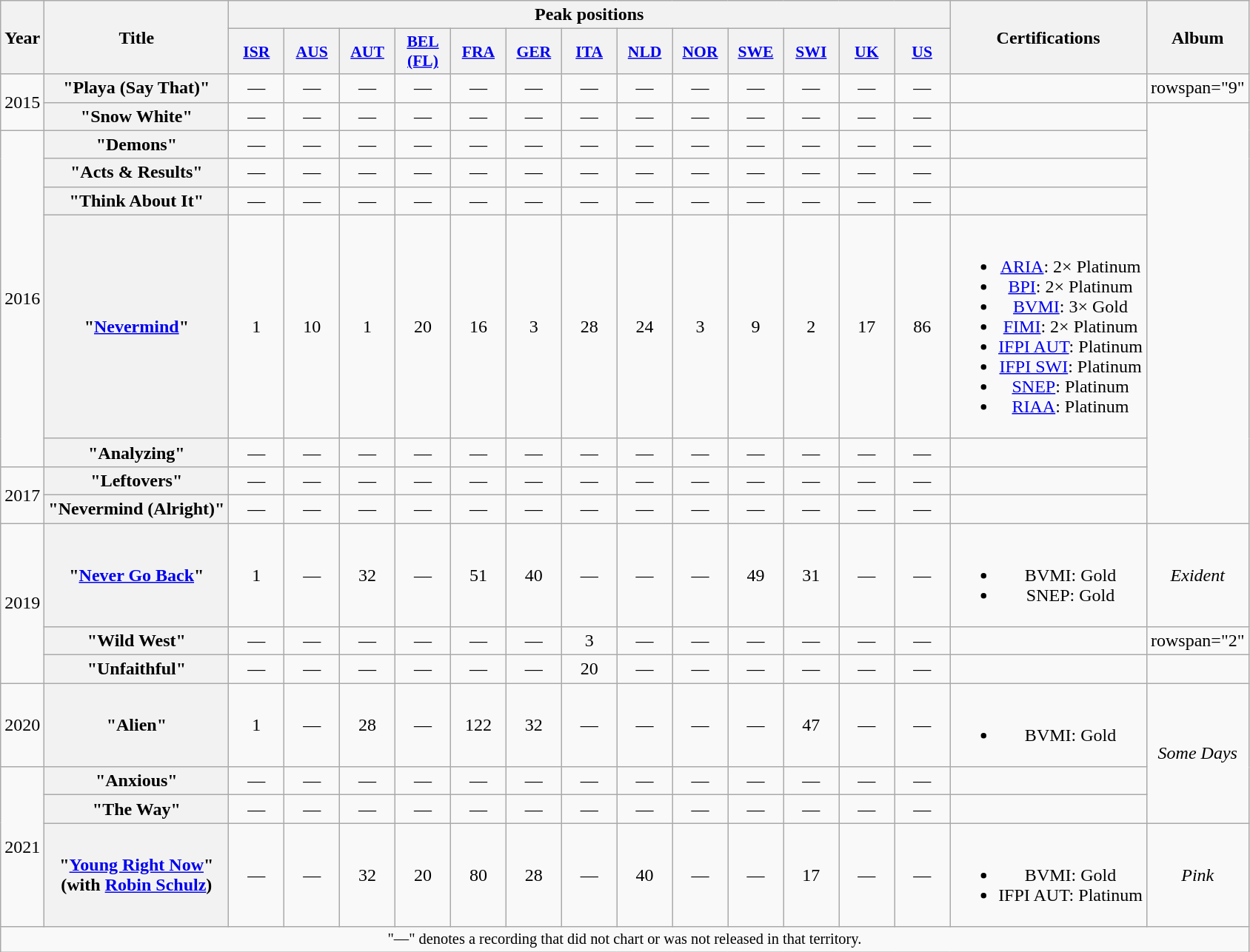<table class="wikitable plainrowheaders" style="text-align:center;">
<tr>
<th scope="col" rowspan="2">Year</th>
<th scope="col" rowspan="2">Title</th>
<th scope="col" colspan="13">Peak positions</th>
<th scope="col" rowspan="2">Certifications</th>
<th scope="col" rowspan="2">Album</th>
</tr>
<tr>
<th scope="col" style="width:3em;font-size:90%;"><a href='#'>ISR</a><br></th>
<th scope="col" style="width:3em;font-size:90%;"><a href='#'>AUS</a><br></th>
<th scope="col" style="width:3em;font-size:90%;"><a href='#'>AUT</a><br></th>
<th scope="col" style="width:3em;font-size:90%;"><a href='#'>BEL<br>(FL)</a><br></th>
<th scope="col" style="width:3em;font-size:90%;"><a href='#'>FRA</a><br></th>
<th scope="col" style="width:3em;font-size:90%;"><a href='#'>GER</a><br></th>
<th scope="col" style="width:3em;font-size:90%;"><a href='#'>ITA</a><br></th>
<th scope="col" style="width:3em;font-size:90%;"><a href='#'>NLD</a><br></th>
<th scope="col" style="width:3em;font-size:90%;"><a href='#'>NOR</a><br></th>
<th scope="col" style="width:3em;font-size:90%;"><a href='#'>SWE</a><br></th>
<th scope="col" style="width:3em;font-size:90%;"><a href='#'>SWI</a><br></th>
<th scope="col" style="width:3em;font-size:90%;"><a href='#'>UK</a><br></th>
<th scope="col" style="width:3em;font-size:90%;"><a href='#'>US</a><br></th>
</tr>
<tr>
<td rowspan="2">2015</td>
<th scope="row">"Playa (Say That)"</th>
<td>—</td>
<td>—</td>
<td>—</td>
<td>—</td>
<td>—</td>
<td>—</td>
<td>—</td>
<td>—</td>
<td>—</td>
<td>—</td>
<td>—</td>
<td>—</td>
<td>—</td>
<td></td>
<td>rowspan="9" </td>
</tr>
<tr>
<th scope="row">"Snow White"</th>
<td>—</td>
<td>—</td>
<td>—</td>
<td>—</td>
<td>—</td>
<td>—</td>
<td>—</td>
<td>—</td>
<td>—</td>
<td>—</td>
<td>—</td>
<td>—</td>
<td>—</td>
<td></td>
</tr>
<tr>
<td rowspan="5">2016</td>
<th scope="row">"Demons"</th>
<td>—</td>
<td>—</td>
<td>—</td>
<td>—</td>
<td>—</td>
<td>—</td>
<td>—</td>
<td>—</td>
<td>—</td>
<td>—</td>
<td>—</td>
<td>—</td>
<td>—</td>
<td></td>
</tr>
<tr>
<th scope="row">"Acts & Results"</th>
<td>—</td>
<td>—</td>
<td>—</td>
<td>—</td>
<td>—</td>
<td>—</td>
<td>—</td>
<td>—</td>
<td>—</td>
<td>—</td>
<td>—</td>
<td>—</td>
<td>—</td>
<td></td>
</tr>
<tr>
<th scope="row">"Think About It"</th>
<td>—</td>
<td>—</td>
<td>—</td>
<td>—</td>
<td>—</td>
<td>—</td>
<td>—</td>
<td>—</td>
<td>—</td>
<td>—</td>
<td>—</td>
<td>—</td>
<td>—</td>
<td></td>
</tr>
<tr>
<th scope="row">"<a href='#'>Nevermind</a>"</th>
<td>1</td>
<td>10</td>
<td>1</td>
<td>20</td>
<td>16</td>
<td>3</td>
<td>28</td>
<td>24</td>
<td>3</td>
<td>9</td>
<td>2</td>
<td>17</td>
<td>86</td>
<td><br><ul><li><a href='#'>ARIA</a>: 2× Platinum</li><li><a href='#'>BPI</a>: 2× Platinum</li><li><a href='#'>BVMI</a>: 3× Gold</li><li><a href='#'>FIMI</a>: 2× Platinum</li><li><a href='#'>IFPI AUT</a>: Platinum</li><li><a href='#'>IFPI SWI</a>: Platinum</li><li><a href='#'>SNEP</a>: Platinum</li><li><a href='#'>RIAA</a>: Platinum</li></ul></td>
</tr>
<tr>
<th scope="row">"Analyzing"</th>
<td>—</td>
<td>—</td>
<td>—</td>
<td>—</td>
<td>—</td>
<td>—</td>
<td>—</td>
<td>—</td>
<td>—</td>
<td>—</td>
<td>—</td>
<td>—</td>
<td>—</td>
<td></td>
</tr>
<tr>
<td rowspan="2">2017</td>
<th scope="row">"Leftovers"</th>
<td>—</td>
<td>—</td>
<td>—</td>
<td>—</td>
<td>—</td>
<td>—</td>
<td>—</td>
<td>—</td>
<td>—</td>
<td>—</td>
<td>—</td>
<td>—</td>
<td>—</td>
<td></td>
</tr>
<tr>
<th scope="row">"Nevermind (Alright)"</th>
<td>—</td>
<td>—</td>
<td>—</td>
<td>—</td>
<td>—</td>
<td>—</td>
<td>—</td>
<td>—</td>
<td>—</td>
<td>—</td>
<td>—</td>
<td>—</td>
<td>—</td>
<td></td>
</tr>
<tr>
<td rowspan="3">2019</td>
<th scope="row">"<a href='#'>Never Go Back</a>"</th>
<td>1</td>
<td>—</td>
<td>32</td>
<td>—</td>
<td>51</td>
<td>40</td>
<td>—</td>
<td>—</td>
<td>—</td>
<td>49</td>
<td>31</td>
<td>—</td>
<td>—</td>
<td><br><ul><li>BVMI: Gold</li><li>SNEP: Gold</li></ul></td>
<td><em>Exident</em></td>
</tr>
<tr>
<th scope="row">"Wild West"</th>
<td>—</td>
<td>—</td>
<td>—</td>
<td>—</td>
<td>—</td>
<td>—</td>
<td>3</td>
<td>—</td>
<td>—</td>
<td>—</td>
<td>—</td>
<td>—</td>
<td>—</td>
<td></td>
<td>rowspan="2" </td>
</tr>
<tr>
<th scope="row">"Unfaithful"</th>
<td>—</td>
<td>—</td>
<td>—</td>
<td>—</td>
<td>—</td>
<td>—</td>
<td>20</td>
<td>—</td>
<td>—</td>
<td>—</td>
<td>—</td>
<td>—</td>
<td>—</td>
<td></td>
</tr>
<tr>
<td>2020</td>
<th scope="row">"Alien"</th>
<td>1</td>
<td>—</td>
<td>28</td>
<td>—</td>
<td>122</td>
<td>32</td>
<td>—</td>
<td>—</td>
<td>—</td>
<td>—</td>
<td>47</td>
<td>—</td>
<td>—</td>
<td><br><ul><li>BVMI: Gold</li></ul></td>
<td rowspan="3"><em>Some Days</em></td>
</tr>
<tr>
<td rowspan="3">2021</td>
<th scope="row">"Anxious"</th>
<td>—</td>
<td>—</td>
<td>—</td>
<td>—</td>
<td>—</td>
<td>—</td>
<td>—</td>
<td>—</td>
<td>—</td>
<td>—</td>
<td>—</td>
<td>—</td>
<td>—</td>
<td></td>
</tr>
<tr>
<th scope="row">"The Way"</th>
<td>—</td>
<td>—</td>
<td>—</td>
<td>—</td>
<td>—</td>
<td>—</td>
<td>—</td>
<td>—</td>
<td>—</td>
<td>—</td>
<td>—</td>
<td>—</td>
<td>—</td>
<td></td>
</tr>
<tr>
<th scope="row">"<a href='#'>Young Right Now</a>"<br><span>(with <a href='#'>Robin Schulz</a>)</span></th>
<td>—</td>
<td>—</td>
<td>32</td>
<td>20</td>
<td>80<br></td>
<td>28</td>
<td>—</td>
<td>40</td>
<td>—</td>
<td>—</td>
<td>17</td>
<td>—</td>
<td>—</td>
<td><br><ul><li>BVMI: Gold</li><li>IFPI AUT: Platinum</li></ul></td>
<td><em>Pink</em></td>
</tr>
<tr>
<td colspan="20" style="font-size:85%">"—" denotes a recording that did not chart or was not released in that territory.</td>
</tr>
</table>
